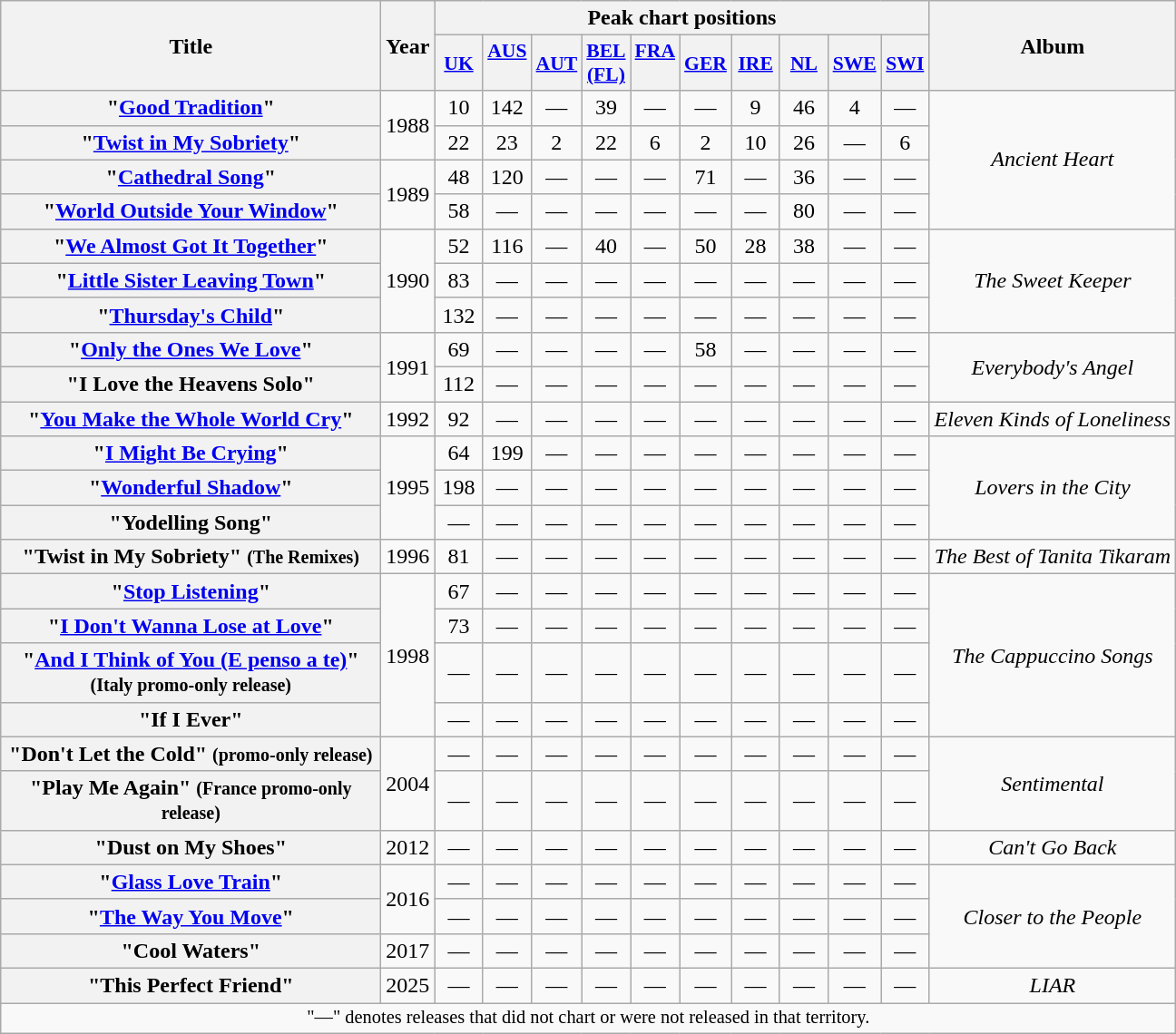<table class="wikitable plainrowheaders" style="text-align:center;">
<tr>
<th rowspan="2" scope="col" style="width:17em;">Title</th>
<th rowspan="2" scope="col" style="width:2em;">Year</th>
<th colspan="10">Peak chart positions</th>
<th rowspan="2">Album</th>
</tr>
<tr>
<th scope="col" style="width:2em;font-size:90%;"><a href='#'>UK</a><br></th>
<th scope="col" style="width:2em;font-size:90%;"><a href='#'>AUS</a><br><br></th>
<th scope="col" style="width:2em;font-size:90%;"><a href='#'>AUT</a><br></th>
<th scope="col" style="width:2em;font-size:90%;"><a href='#'>BEL<br>(FL)</a><br></th>
<th scope="col" style="width:2em;font-size:90%;"><a href='#'>FRA</a><br><br></th>
<th scope="col" style="width:2em;font-size:90%;"><a href='#'>GER</a><br></th>
<th scope="col" style="width:2em;font-size:90%;"><a href='#'>IRE</a><br></th>
<th scope="col" style="width:2em;font-size:90%;"><a href='#'>NL</a><br></th>
<th scope="col" style="width:2em;font-size:90%;"><a href='#'>SWE</a><br></th>
<th scope="col" style="width:2em;font-size:90%;"><a href='#'>SWI</a><br></th>
</tr>
<tr>
<th scope="row">"<a href='#'>Good Tradition</a>"</th>
<td rowspan="2">1988</td>
<td>10</td>
<td>142</td>
<td>—</td>
<td>39</td>
<td>—</td>
<td>—</td>
<td>9</td>
<td>46</td>
<td>4</td>
<td>—</td>
<td rowspan="4"><em>Ancient Heart</em></td>
</tr>
<tr>
<th scope="row">"<a href='#'>Twist in My Sobriety</a>"</th>
<td>22</td>
<td>23</td>
<td>2</td>
<td>22</td>
<td>6</td>
<td>2</td>
<td>10</td>
<td>26</td>
<td>—</td>
<td>6</td>
</tr>
<tr>
<th scope="row">"<a href='#'>Cathedral Song</a>"</th>
<td rowspan="2">1989</td>
<td>48</td>
<td>120</td>
<td>—</td>
<td>—</td>
<td>—</td>
<td>71</td>
<td>—</td>
<td>36</td>
<td>—</td>
<td>—</td>
</tr>
<tr>
<th scope="row">"<a href='#'>World Outside Your Window</a>"</th>
<td>58</td>
<td>—</td>
<td>—</td>
<td>—</td>
<td>—</td>
<td>—</td>
<td>—</td>
<td>80</td>
<td>—</td>
<td>—</td>
</tr>
<tr>
<th scope="row">"<a href='#'>We Almost Got It Together</a>"</th>
<td rowspan="3">1990</td>
<td>52</td>
<td>116</td>
<td>—</td>
<td>40</td>
<td>—</td>
<td>50</td>
<td>28</td>
<td>38</td>
<td>—</td>
<td>—</td>
<td rowspan="3"><em>The Sweet Keeper</em></td>
</tr>
<tr>
<th scope="row">"<a href='#'>Little Sister Leaving Town</a>"</th>
<td>83</td>
<td>—</td>
<td>—</td>
<td>—</td>
<td>—</td>
<td>—</td>
<td>—</td>
<td>—</td>
<td>—</td>
<td>—</td>
</tr>
<tr>
<th scope="row">"<a href='#'>Thursday's Child</a>"</th>
<td>132</td>
<td>—</td>
<td>—</td>
<td>—</td>
<td>—</td>
<td>—</td>
<td>—</td>
<td>—</td>
<td>—</td>
<td>—</td>
</tr>
<tr>
<th scope="row">"<a href='#'>Only the Ones We Love</a>"</th>
<td rowspan="2">1991</td>
<td>69</td>
<td>—</td>
<td>—</td>
<td>—</td>
<td>—</td>
<td>58</td>
<td>—</td>
<td>—</td>
<td>—</td>
<td>—</td>
<td rowspan="2"><em>Everybody's Angel</em></td>
</tr>
<tr>
<th scope="row">"I Love the Heavens Solo"</th>
<td>112</td>
<td>—</td>
<td>—</td>
<td>—</td>
<td>—</td>
<td>—</td>
<td>—</td>
<td>—</td>
<td>—</td>
<td>—</td>
</tr>
<tr>
<th scope="row">"<a href='#'>You Make the Whole World Cry</a>"</th>
<td>1992</td>
<td>92</td>
<td>—</td>
<td>—</td>
<td>—</td>
<td>—</td>
<td>—</td>
<td>—</td>
<td>—</td>
<td>—</td>
<td>—</td>
<td><em>Eleven Kinds of Loneliness</em></td>
</tr>
<tr>
<th scope="row">"<a href='#'>I Might Be Crying</a>"</th>
<td rowspan="3">1995</td>
<td>64</td>
<td>199</td>
<td>—</td>
<td>—</td>
<td>—</td>
<td>—</td>
<td>—</td>
<td>—</td>
<td>—</td>
<td>—</td>
<td rowspan="3"><em>Lovers in the City</em></td>
</tr>
<tr>
<th scope="row">"<a href='#'>Wonderful Shadow</a>"</th>
<td>198</td>
<td>—</td>
<td>—</td>
<td>—</td>
<td>—</td>
<td>—</td>
<td>—</td>
<td>—</td>
<td>—</td>
<td>—</td>
</tr>
<tr>
<th scope="row">"Yodelling Song"</th>
<td>—</td>
<td>—</td>
<td>—</td>
<td>—</td>
<td>—</td>
<td>—</td>
<td>—</td>
<td>—</td>
<td>—</td>
<td>—</td>
</tr>
<tr>
<th scope="row">"Twist in My Sobriety" <small>(The Remixes)</small></th>
<td>1996</td>
<td>81</td>
<td>—</td>
<td>—</td>
<td>—</td>
<td>—</td>
<td>—</td>
<td>—</td>
<td>—</td>
<td>—</td>
<td>—</td>
<td><em>The Best of Tanita Tikaram</em></td>
</tr>
<tr>
<th scope="row">"<a href='#'>Stop Listening</a>"</th>
<td rowspan="4">1998</td>
<td>67</td>
<td>—</td>
<td>—</td>
<td>—</td>
<td>—</td>
<td>—</td>
<td>—</td>
<td>—</td>
<td>—</td>
<td>—</td>
<td rowspan="4"><em>The Cappuccino Songs</em></td>
</tr>
<tr>
<th scope="row">"<a href='#'>I Don't Wanna Lose at Love</a>"</th>
<td>73</td>
<td>—</td>
<td>—</td>
<td>—</td>
<td>—</td>
<td>—</td>
<td>—</td>
<td>—</td>
<td>—</td>
<td>—</td>
</tr>
<tr>
<th scope="row">"<a href='#'>And I Think of You (E penso a te)</a>" <small>(Italy promo-only release)</small></th>
<td>—</td>
<td>—</td>
<td>—</td>
<td>—</td>
<td>—</td>
<td>—</td>
<td>—</td>
<td>—</td>
<td>—</td>
<td>—</td>
</tr>
<tr>
<th scope="row">"If I Ever"</th>
<td>—</td>
<td>—</td>
<td>—</td>
<td>—</td>
<td>—</td>
<td>—</td>
<td>—</td>
<td>—</td>
<td>—</td>
<td>—</td>
</tr>
<tr>
<th scope="row">"Don't Let the Cold" <small>(promo-only release)</small></th>
<td rowspan="2">2004</td>
<td>—</td>
<td>—</td>
<td>—</td>
<td>—</td>
<td>—</td>
<td>—</td>
<td>—</td>
<td>—</td>
<td>—</td>
<td>—</td>
<td rowspan="2"><em>Sentimental</em></td>
</tr>
<tr>
<th scope="row">"Play Me Again" <small>(France promo-only release)</small></th>
<td>—</td>
<td>—</td>
<td>—</td>
<td>—</td>
<td>—</td>
<td>—</td>
<td>—</td>
<td>—</td>
<td>—</td>
<td>—</td>
</tr>
<tr>
<th scope="row">"Dust on My Shoes"</th>
<td>2012</td>
<td>—</td>
<td>—</td>
<td>—</td>
<td>—</td>
<td>—</td>
<td>—</td>
<td>—</td>
<td>—</td>
<td>—</td>
<td>—</td>
<td><em>Can't Go Back</em></td>
</tr>
<tr>
<th scope="row">"<a href='#'>Glass Love Train</a>"</th>
<td rowspan="2">2016</td>
<td>—</td>
<td>—</td>
<td>—</td>
<td>—</td>
<td>—</td>
<td>—</td>
<td>—</td>
<td>—</td>
<td>—</td>
<td>—</td>
<td rowspan="3"><em>Closer to the People</em></td>
</tr>
<tr>
<th scope="row">"<a href='#'>The Way You Move</a>"</th>
<td>—</td>
<td>—</td>
<td>—</td>
<td>—</td>
<td>—</td>
<td>—</td>
<td>—</td>
<td>—</td>
<td>—</td>
<td>—</td>
</tr>
<tr>
<th scope="row">"Cool Waters"</th>
<td>2017</td>
<td>—</td>
<td>—</td>
<td>—</td>
<td>—</td>
<td>—</td>
<td>—</td>
<td>—</td>
<td>—</td>
<td>—</td>
<td>—</td>
</tr>
<tr>
<th scope="row">"This Perfect Friend"</th>
<td>2025</td>
<td>—</td>
<td>—</td>
<td>—</td>
<td>—</td>
<td>—</td>
<td>—</td>
<td>—</td>
<td>—</td>
<td>—</td>
<td>—</td>
<td><em>LIAR</em></td>
</tr>
<tr>
<td colspan="14" style="font-size:85%">"—" denotes releases that did not chart or were not released in that territory.</td>
</tr>
</table>
